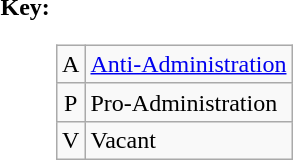<table>
<tr valign=top>
<th>Key:</th>
<td><br><table class=wikitable>
<tr>
<td align=center >A</td>
<td><a href='#'>Anti-Administration</a></td>
</tr>
<tr>
<td align=center >P</td>
<td>Pro-Administration</td>
</tr>
<tr>
<td align=center >V</td>
<td>Vacant</td>
</tr>
</table>
</td>
</tr>
</table>
